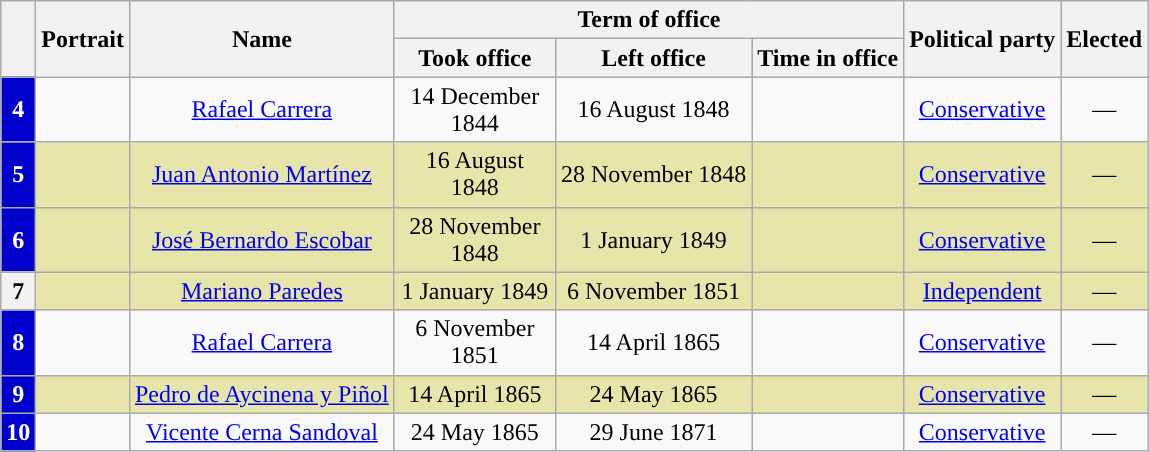<table class="wikitable" style="text-align:center">
<tr>
<th rowspan="2"></th>
<th rowspan="2">Portrait</th>
<th rowspan="2">Name<br></th>
<th colspan="3">Term of office</th>
<th rowspan="2">Political party</th>
<th rowspan="2">Elected</th>
</tr>
<tr style="background:#cccccc">
<th width="100">Took office</th>
<th>Left office</th>
<th>Time in office</th>
</tr>
<tr>
<th style="background:MediumBlue; color:white">4</th>
<td></td>
<td><a href='#'>Rafael Carrera</a><br></td>
<td>14 December 1844</td>
<td>16 August 1848</td>
<td></td>
<td><a href='#'>Conservative</a></td>
<td>—</td>
</tr>
<tr style="background:#E6E6AA">
<th style="background:MediumBlue; color:white">5</th>
<td></td>
<td><a href='#'>Juan Antonio Martínez</a><br></td>
<td>16 August 1848</td>
<td>28 November 1848</td>
<td></td>
<td><a href='#'>Conservative</a></td>
<td>—</td>
</tr>
<tr style="background:#E6E6AA">
<th style="background:MediumBlue; color:white">6</th>
<td></td>
<td><a href='#'>José Bernardo Escobar</a><br></td>
<td>28 November 1848</td>
<td>1 January 1849</td>
<td></td>
<td><a href='#'>Conservative</a></td>
<td>—</td>
</tr>
<tr style="background:#E6E6AA">
<th style="background:">7</th>
<td></td>
<td><a href='#'>Mariano Paredes</a><br></td>
<td>1 January 1849</td>
<td>6 November 1851</td>
<td></td>
<td><a href='#'>Independent</a></td>
<td>—</td>
</tr>
<tr>
<th style="background:MediumBlue; color:white">8</th>
<td></td>
<td><a href='#'>Rafael Carrera</a><br></td>
<td>6 November 1851</td>
<td>14 April 1865</td>
<td></td>
<td><a href='#'>Conservative</a></td>
<td>—</td>
</tr>
<tr style="background:#E6E6AA">
<th style="background:MediumBlue; color:white">9</th>
<td></td>
<td><a href='#'>Pedro de Aycinena y Piñol</a><br></td>
<td>14 April 1865</td>
<td>24 May 1865</td>
<td></td>
<td><a href='#'>Conservative</a></td>
<td>—</td>
</tr>
<tr>
<th style="background:MediumBlue; color:white">10</th>
<td></td>
<td><a href='#'>Vicente Cerna Sandoval</a><br></td>
<td>24 May 1865</td>
<td>29 June 1871</td>
<td></td>
<td><a href='#'>Conservative</a></td>
<td>—</td>
</tr>
</table>
